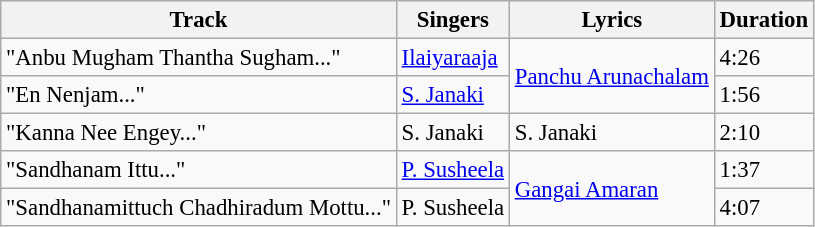<table class="wikitable sortable" style="font-size:95%;">
<tr>
<th>Track</th>
<th>Singers</th>
<th>Lyrics</th>
<th>Duration</th>
</tr>
<tr>
<td>"Anbu Mugham Thantha Sugham..."</td>
<td><a href='#'>Ilaiyaraaja</a></td>
<td rowspan="2"><a href='#'>Panchu Arunachalam</a></td>
<td>4:26</td>
</tr>
<tr>
<td>"En Nenjam..."</td>
<td><a href='#'>S. Janaki</a></td>
<td>1:56</td>
</tr>
<tr>
<td>"Kanna Nee Engey..."</td>
<td>S. Janaki</td>
<td>S. Janaki</td>
<td>2:10</td>
</tr>
<tr>
<td>"Sandhanam Ittu..."</td>
<td><a href='#'>P. Susheela</a></td>
<td rowspan="2"><a href='#'>Gangai Amaran</a></td>
<td>1:37</td>
</tr>
<tr>
<td>"Sandhanamittuch Chadhiradum Mottu..."</td>
<td>P. Susheela</td>
<td>4:07</td>
</tr>
</table>
